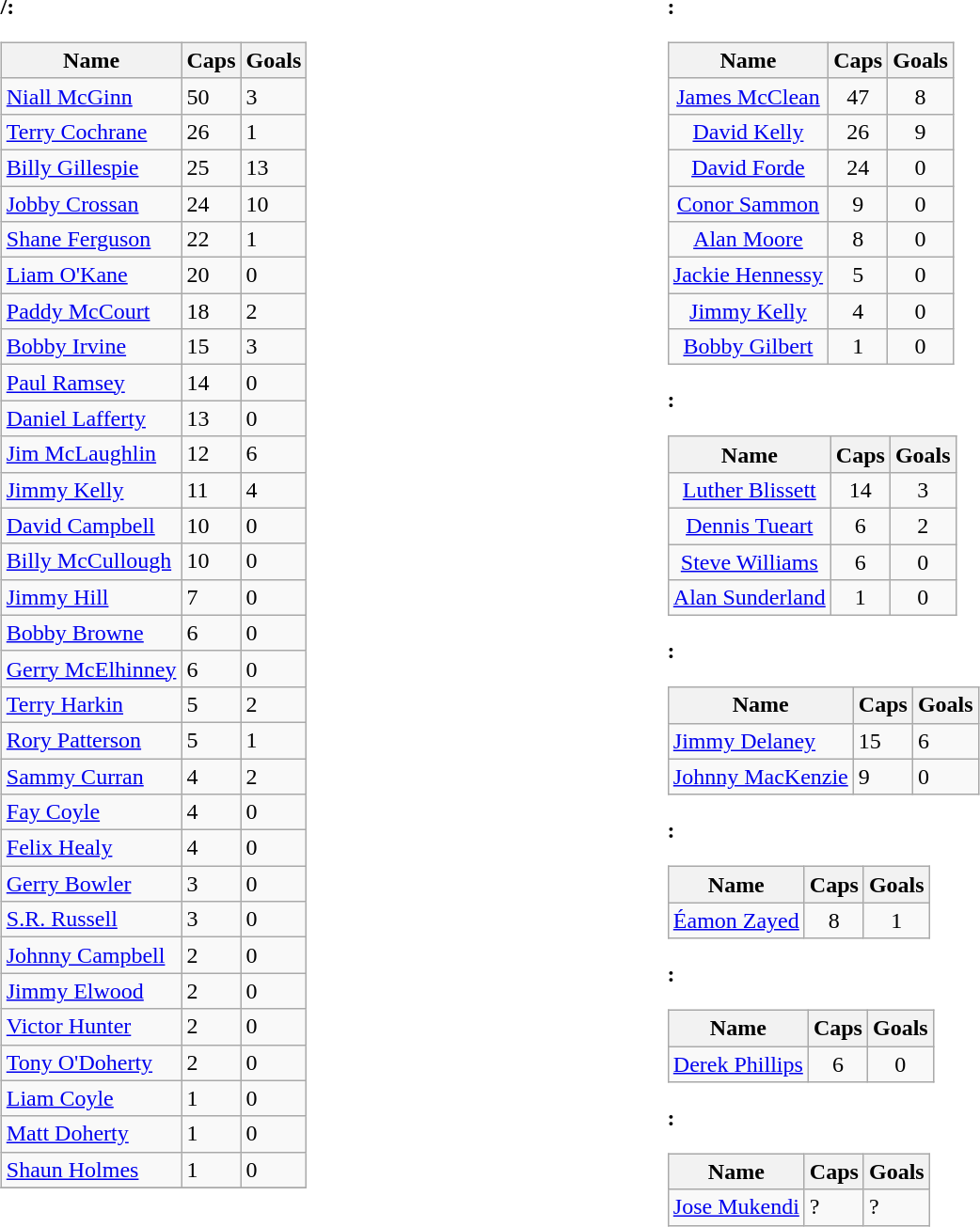<table>
<tr>
<td valign="top" width="20%"><br><strong>/:</strong><table class="wikitable" style="text-align: left;">
<tr>
<th>Name</th>
<th>Caps</th>
<th>Goals</th>
</tr>
<tr>
<td><a href='#'>Niall McGinn</a></td>
<td>50</td>
<td>3</td>
</tr>
<tr>
<td><a href='#'>Terry Cochrane</a></td>
<td>26</td>
<td>1</td>
</tr>
<tr>
<td><a href='#'>Billy Gillespie</a></td>
<td>25</td>
<td>13</td>
</tr>
<tr>
<td><a href='#'>Jobby Crossan</a></td>
<td>24</td>
<td>10</td>
</tr>
<tr>
<td><a href='#'>Shane Ferguson</a></td>
<td>22</td>
<td>1</td>
</tr>
<tr>
<td><a href='#'>Liam O'Kane</a></td>
<td>20</td>
<td>0</td>
</tr>
<tr>
<td><a href='#'>Paddy McCourt</a></td>
<td>18</td>
<td>2</td>
</tr>
<tr>
<td><a href='#'>Bobby Irvine</a></td>
<td>15</td>
<td>3</td>
</tr>
<tr>
<td><a href='#'>Paul Ramsey</a></td>
<td>14</td>
<td>0</td>
</tr>
<tr>
<td><a href='#'>Daniel Lafferty</a></td>
<td>13</td>
<td>0</td>
</tr>
<tr>
<td><a href='#'>Jim McLaughlin</a></td>
<td>12</td>
<td>6</td>
</tr>
<tr>
<td><a href='#'>Jimmy Kelly</a></td>
<td>11</td>
<td>4</td>
</tr>
<tr>
<td><a href='#'>David Campbell</a></td>
<td>10</td>
<td>0</td>
</tr>
<tr>
<td><a href='#'>Billy McCullough</a></td>
<td>10</td>
<td>0</td>
</tr>
<tr>
<td><a href='#'>Jimmy Hill</a></td>
<td>7</td>
<td>0</td>
</tr>
<tr>
<td><a href='#'>Bobby Browne</a></td>
<td>6</td>
<td>0</td>
</tr>
<tr>
<td><a href='#'>Gerry McElhinney</a></td>
<td>6</td>
<td>0</td>
</tr>
<tr>
<td><a href='#'>Terry Harkin</a></td>
<td>5</td>
<td>2</td>
</tr>
<tr>
<td><a href='#'>Rory Patterson</a></td>
<td>5</td>
<td>1</td>
</tr>
<tr>
<td><a href='#'>Sammy Curran</a></td>
<td>4</td>
<td>2</td>
</tr>
<tr>
<td><a href='#'>Fay Coyle</a></td>
<td>4</td>
<td>0</td>
</tr>
<tr>
<td><a href='#'>Felix Healy</a></td>
<td>4</td>
<td>0</td>
</tr>
<tr>
<td><a href='#'>Gerry Bowler</a></td>
<td>3</td>
<td>0</td>
</tr>
<tr>
<td><a href='#'>S.R. Russell</a></td>
<td>3</td>
<td>0</td>
</tr>
<tr>
<td><a href='#'>Johnny Campbell</a></td>
<td>2</td>
<td>0</td>
</tr>
<tr>
<td><a href='#'>Jimmy Elwood</a></td>
<td>2</td>
<td>0</td>
</tr>
<tr>
<td><a href='#'>Victor Hunter</a></td>
<td>2</td>
<td>0</td>
</tr>
<tr>
<td><a href='#'>Tony O'Doherty</a></td>
<td>2</td>
<td>0</td>
</tr>
<tr>
<td><a href='#'>Liam Coyle</a></td>
<td>1</td>
<td>0</td>
</tr>
<tr>
<td><a href='#'>Matt Doherty</a></td>
<td>1</td>
<td>0</td>
</tr>
<tr>
<td><a href='#'>Shaun Holmes</a></td>
<td>1</td>
<td>0</td>
</tr>
<tr>
</tr>
</table>
</td>
<td valign="top" width="30%"><br><strong>:</strong><table class="wikitable sortable" style="text-align: center">
<tr>
<th>Name</th>
<th>Caps</th>
<th>Goals</th>
</tr>
<tr>
<td><a href='#'>James McClean</a></td>
<td>47</td>
<td>8</td>
</tr>
<tr>
<td><a href='#'>David Kelly</a></td>
<td>26</td>
<td>9</td>
</tr>
<tr>
<td><a href='#'>David Forde</a></td>
<td>24</td>
<td>0</td>
</tr>
<tr>
<td><a href='#'>Conor Sammon</a></td>
<td>9</td>
<td>0</td>
</tr>
<tr>
<td><a href='#'>Alan Moore</a></td>
<td>8</td>
<td>0</td>
</tr>
<tr>
<td><a href='#'>Jackie Hennessy</a></td>
<td>5</td>
<td>0</td>
</tr>
<tr>
<td><a href='#'>Jimmy Kelly</a></td>
<td>4</td>
<td>0</td>
</tr>
<tr>
<td><a href='#'>Bobby Gilbert</a></td>
<td>1</td>
<td>0</td>
</tr>
</table>
<strong>:</strong><table class="wikitable sortable" style="text-align: center">
<tr>
<th>Name</th>
<th>Caps</th>
<th>Goals</th>
</tr>
<tr>
<td><a href='#'>Luther Blissett</a></td>
<td>14</td>
<td>3</td>
</tr>
<tr>
<td><a href='#'>Dennis Tueart</a></td>
<td>6</td>
<td>2</td>
</tr>
<tr>
<td><a href='#'>Steve Williams</a></td>
<td>6</td>
<td>0</td>
</tr>
<tr>
<td><a href='#'>Alan Sunderland</a></td>
<td>1</td>
<td>0</td>
</tr>
</table>
<strong>:</strong><table class="wikitable" style="text-align: left;">
<tr>
<th>Name</th>
<th>Caps</th>
<th>Goals</th>
</tr>
<tr>
<td><a href='#'>Jimmy Delaney</a></td>
<td>15</td>
<td>6</td>
</tr>
<tr>
<td><a href='#'>Johnny MacKenzie</a></td>
<td>9</td>
<td>0</td>
</tr>
</table>
<strong>:</strong><table class="wikitable sortable" style="text-align: center">
<tr>
<th>Name</th>
<th>Caps</th>
<th>Goals</th>
</tr>
<tr>
<td><a href='#'>Éamon Zayed</a></td>
<td>8</td>
<td>1</td>
</tr>
</table>
<strong>:</strong><table class="wikitable sortable" style="text-align: center">
<tr>
<th>Name</th>
<th>Caps</th>
<th>Goals</th>
</tr>
<tr>
<td><a href='#'>Derek Phillips</a></td>
<td>6</td>
<td>0</td>
</tr>
</table>
<strong>:</strong><table class="wikitable" style="text-align: left;">
<tr>
<th>Name</th>
<th>Caps</th>
<th>Goals</th>
</tr>
<tr>
<td><a href='#'>Jose Mukendi</a></td>
<td>?</td>
<td>?</td>
</tr>
</table>
</td>
</tr>
</table>
